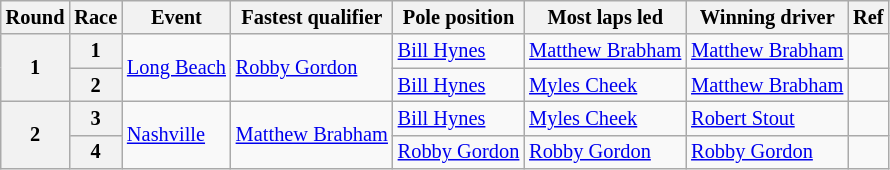<table class="wikitable" style="font-size: 85%;">
<tr>
<th>Round</th>
<th>Race</th>
<th>Event</th>
<th>Fastest qualifier</th>
<th>Pole position</th>
<th>Most laps led</th>
<th>Winning driver</th>
<th>Ref</th>
</tr>
<tr>
<th rowspan=2>1</th>
<th>1</th>
<td rowspan=2><a href='#'>Long Beach</a></td>
<td rowspan=2> <a href='#'>Robby Gordon</a></td>
<td> <a href='#'>Bill Hynes</a></td>
<td> <a href='#'>Matthew Brabham</a></td>
<td> <a href='#'>Matthew Brabham</a></td>
<td></td>
</tr>
<tr>
<th>2</th>
<td> <a href='#'>Bill Hynes</a></td>
<td> <a href='#'>Myles Cheek</a></td>
<td> <a href='#'>Matthew Brabham</a></td>
<td></td>
</tr>
<tr>
<th rowspan=2>2</th>
<th>3</th>
<td rowspan=2><a href='#'>Nashville</a></td>
<td rowspan=2> <a href='#'>Matthew Brabham</a></td>
<td> <a href='#'>Bill Hynes</a></td>
<td> <a href='#'>Myles Cheek</a></td>
<td> <a href='#'>Robert Stout</a></td>
<td></td>
</tr>
<tr>
<th>4</th>
<td> <a href='#'>Robby Gordon</a></td>
<td> <a href='#'>Robby Gordon</a></td>
<td> <a href='#'>Robby Gordon</a></td>
<td></td>
</tr>
</table>
